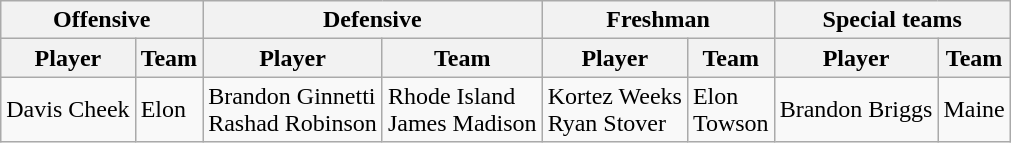<table class="wikitable" border="1">
<tr>
<th colspan="2">Offensive</th>
<th colspan="2">Defensive</th>
<th colspan="2">Freshman</th>
<th colspan="2">Special teams</th>
</tr>
<tr>
<th>Player</th>
<th>Team</th>
<th>Player</th>
<th>Team</th>
<th>Player</th>
<th>Team</th>
<th>Player</th>
<th>Team</th>
</tr>
<tr>
<td>Davis Cheek</td>
<td>Elon</td>
<td>Brandon Ginnetti<br>Rashad Robinson</td>
<td>Rhode Island<br>James Madison</td>
<td>Kortez Weeks<br>Ryan Stover</td>
<td>Elon<br>Towson</td>
<td>Brandon Briggs</td>
<td>Maine</td>
</tr>
</table>
